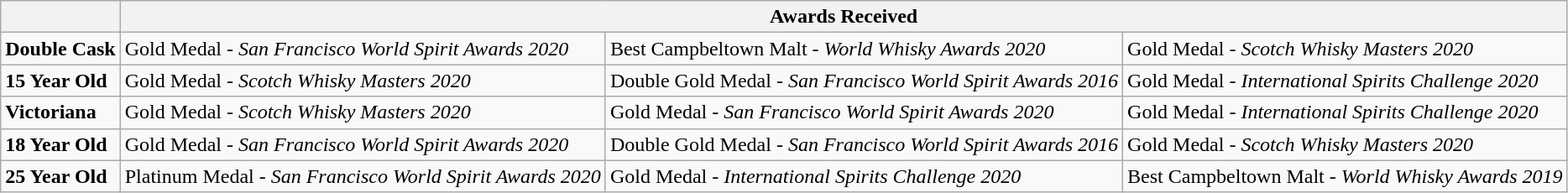<table class="wikitable">
<tr>
<th></th>
<th colspan="3">Awards Received</th>
</tr>
<tr>
<td><strong>Double Cask</strong></td>
<td>Gold Medal - <em>San Francisco World Spirit Awards</em> <em>2020</em></td>
<td>Best Campbeltown Malt - <em>World Whisky Awards 2020</em></td>
<td>Gold Medal - <em>Scotch Whisky Masters 2020</em></td>
</tr>
<tr>
<td><strong>15 Year Old</strong></td>
<td>Gold Medal - <em>Scotch Whisky Masters 2020</em></td>
<td>Double Gold Medal - <em>San Francisco World Spirit Awards</em> <em>2016</em></td>
<td>Gold Medal - <em>International Spirits Challenge 2020</em></td>
</tr>
<tr>
<td><strong>Victoriana</strong></td>
<td>Gold Medal - <em>Scotch Whisky Masters 2020</em></td>
<td>Gold Medal - <em>San Francisco World Spirit Awards</em> <em>2020</em></td>
<td>Gold Medal - <em>International Spirits Challenge 2020</em></td>
</tr>
<tr>
<td><strong>18 Year Old</strong></td>
<td>Gold Medal - <em>San Francisco World Spirit Awards</em> <em>2020</em></td>
<td>Double Gold Medal - <em>San Francisco World Spirit Awards</em> <em>2016</em></td>
<td>Gold Medal - <em>Scotch Whisky Masters 2020</em></td>
</tr>
<tr>
<td><strong>25 Year Old</strong></td>
<td>Platinum Medal - <em>San Francisco World Spirit Awards</em> <em>2020</em></td>
<td>Gold Medal - <em>International Spirits Challenge 2020</em></td>
<td>Best Campbeltown Malt - <em>World Whisky Awards 2019</em></td>
</tr>
</table>
